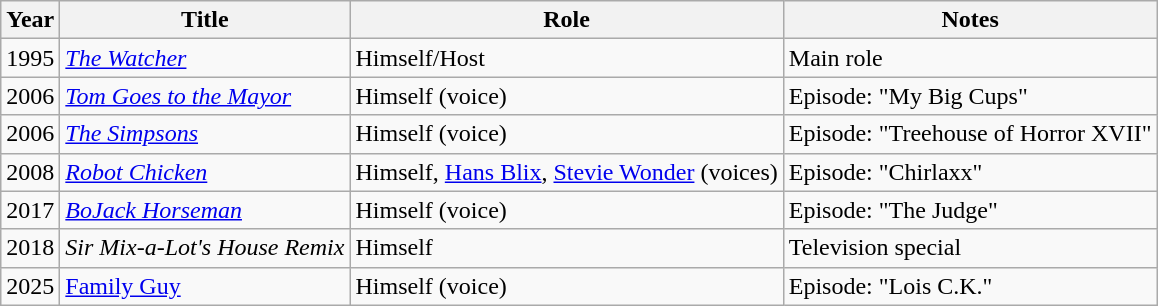<table class="wikitable sortable">
<tr>
<th>Year</th>
<th>Title</th>
<th>Role</th>
<th class="unsortable">Notes</th>
</tr>
<tr>
<td>1995</td>
<td><em><a href='#'>The Watcher</a></em></td>
<td>Himself/Host</td>
<td>Main role</td>
</tr>
<tr>
<td>2006</td>
<td><em><a href='#'>Tom Goes to the Mayor</a></em></td>
<td>Himself (voice)</td>
<td>Episode: "My Big Cups"</td>
</tr>
<tr>
<td>2006</td>
<td><em><a href='#'>The Simpsons</a></em></td>
<td>Himself (voice)</td>
<td>Episode: "Treehouse of Horror XVII"</td>
</tr>
<tr>
<td>2008</td>
<td><em><a href='#'>Robot Chicken</a></em></td>
<td>Himself, <a href='#'>Hans Blix</a>, <a href='#'>Stevie Wonder</a> (voices)</td>
<td>Episode: "Chirlaxx"</td>
</tr>
<tr>
<td>2017</td>
<td><em><a href='#'>BoJack Horseman</a></em></td>
<td>Himself (voice)</td>
<td>Episode: "The Judge"</td>
</tr>
<tr>
<td>2018</td>
<td><em>Sir Mix-a-Lot's House Remix</td>
<td>Himself</td>
<td>Television special</td>
</tr>
<tr>
<td>2025</td>
<td></em><a href='#'>Family Guy</a><em></td>
<td>Himself (voice)</td>
<td>Episode: "Lois C.K."</td>
</tr>
</table>
